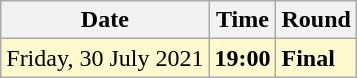<table class="wikitable">
<tr>
<th>Date</th>
<th>Time</th>
<th>Round</th>
</tr>
<tr style=background:lemonchiffon>
<td>Friday, 30 July 2021</td>
<td><strong>19:00</strong></td>
<td><strong>Final</strong></td>
</tr>
</table>
